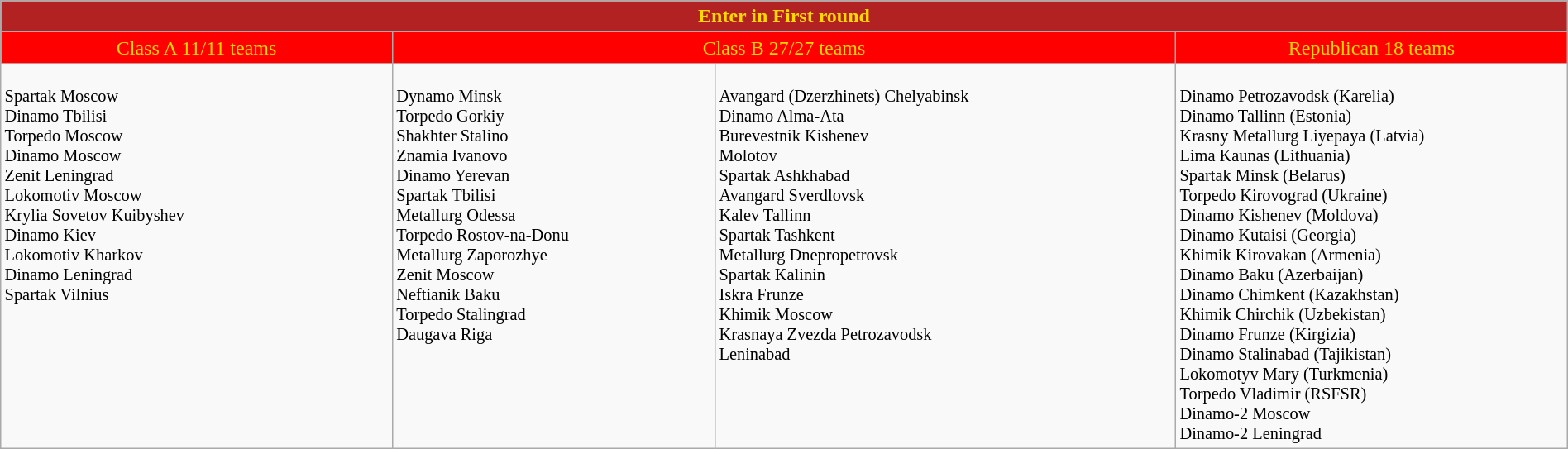<table class="wikitable" style="width:100%;">
<tr style="background:Firebrick; text-align:center;">
<td style="width:100%; color:Gold" colspan="4"><strong>Enter in First round</strong></td>
</tr>
<tr style="background:Red;">
<td style="text-align:center; width:25%; color:Gold" colspan=1>Class A 11/11 teams</td>
<td style="text-align:center; width:50%; color:Gold" colspan=2>Class B 27/27 teams</td>
<td style="text-align:center; width:25%; color:Gold" colspan=1>Republican 18 teams</td>
</tr>
<tr style="vertical-align:top; font-size:85%;">
<td rowspan=3><br> Spartak Moscow<br>
 Dinamo Tbilisi<br>
 Torpedo Moscow<br>
 Dinamo Moscow<br>
 Zenit Leningrad<br>
 Lokomotiv Moscow<br>
 Krylia Sovetov Kuibyshev<br>
 Dinamo Kiev<br>
 Lokomotiv Kharkov<br>
 Dinamo Leningrad<br>
 Spartak Vilnius<br></td>
<td><br> Dynamo Minsk<br>
 Torpedo Gorkiy<br>
 Shakhter Stalino<br>
 Znamia Ivanovo<br>
 Dinamo Yerevan<br>
 Spartak Tbilisi<br>
 Metallurg Odessa<br>
 Torpedo Rostov-na-Donu<br>
 Metallurg Zaporozhye<br>
 Zenit Moscow<br>
 Neftianik Baku<br>
 Torpedo Stalingrad<br>
 Daugava Riga<br></td>
<td><br> Avangard (Dzerzhinets) Chelyabinsk<br>
 Dinamo Alma-Ata<br>
 Burevestnik Kishenev<br>
 Molotov<br>
 Spartak Ashkhabad<br>
 Avangard Sverdlovsk<br>
 Kalev Tallinn<br>
 Spartak Tashkent<br>
 Metallurg Dnepropetrovsk<br>
 Spartak Kalinin<br>
 Iskra Frunze<br>
 Khimik Moscow<br>
 Krasnaya Zvezda Petrozavodsk<br>
 Leninabad<br></td>
<td><br> Dinamo Petrozavodsk (Karelia)<br>
 Dinamo Tallinn (Estonia)<br>
 Krasny Metallurg Liyepaya (Latvia)<br>
 Lima Kaunas (Lithuania)<br>
 Spartak Minsk (Belarus)<br>
 Torpedo Kirovograd (Ukraine)<br>
 Dinamo Kishenev (Moldova)<br>
 Dinamo Kutaisi (Georgia)<br>
 Khimik Kirovakan (Armenia)<br>
 Dinamo Baku (Azerbaijan)<br>
 Dinamo Chimkent (Kazakhstan)<br>
 Khimik Chirchik (Uzbekistan)<br>
 Dinamo Frunze (Kirgizia)<br>
 Dinamo Stalinabad (Tajikistan)<br>
 Lokomotyv Mary (Turkmenia)<br>
 Torpedo Vladimir (RSFSR)<br>
 Dinamo-2 Moscow<br>
 Dinamo-2 Leningrad<br></td>
</tr>
</table>
